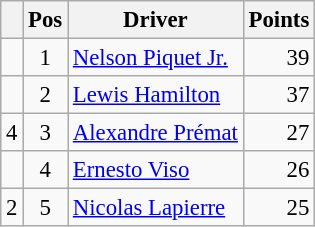<table class="wikitable" style="font-size: 95%;">
<tr>
<th></th>
<th>Pos</th>
<th>Driver</th>
<th>Points</th>
</tr>
<tr>
<td align="center"></td>
<td align="center">1</td>
<td> <a href='#'>Nelson Piquet Jr.</a></td>
<td align="right">39</td>
</tr>
<tr>
<td align="center"></td>
<td align="center">2</td>
<td> <a href='#'>Lewis Hamilton</a></td>
<td align="right">37</td>
</tr>
<tr>
<td align="left"> 4</td>
<td align="center">3</td>
<td> <a href='#'>Alexandre Prémat</a></td>
<td align="right">27</td>
</tr>
<tr>
<td align="center"></td>
<td align="center">4</td>
<td> <a href='#'>Ernesto Viso</a></td>
<td align="right">26</td>
</tr>
<tr>
<td align="left"> 2</td>
<td align="center">5</td>
<td> <a href='#'>Nicolas Lapierre</a></td>
<td align="right">25</td>
</tr>
</table>
